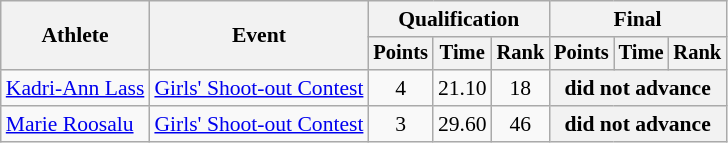<table class="wikitable" style="font-size:90%;">
<tr>
<th rowspan=2>Athlete</th>
<th rowspan=2>Event</th>
<th colspan=3>Qualification</th>
<th colspan=3>Final</th>
</tr>
<tr style="font-size:95%">
<th>Points</th>
<th>Time</th>
<th>Rank</th>
<th>Points</th>
<th>Time</th>
<th>Rank</th>
</tr>
<tr align=center>
<td align=left><a href='#'>Kadri-Ann Lass</a></td>
<td align=left><a href='#'>Girls' Shoot-out Contest</a></td>
<td>4</td>
<td>21.10</td>
<td>18</td>
<th colspan=3>did not advance</th>
</tr>
<tr align=center>
<td align=left><a href='#'>Marie Roosalu</a></td>
<td align=left><a href='#'>Girls' Shoot-out Contest</a></td>
<td>3</td>
<td>29.60</td>
<td>46</td>
<th colspan=3>did not advance</th>
</tr>
</table>
